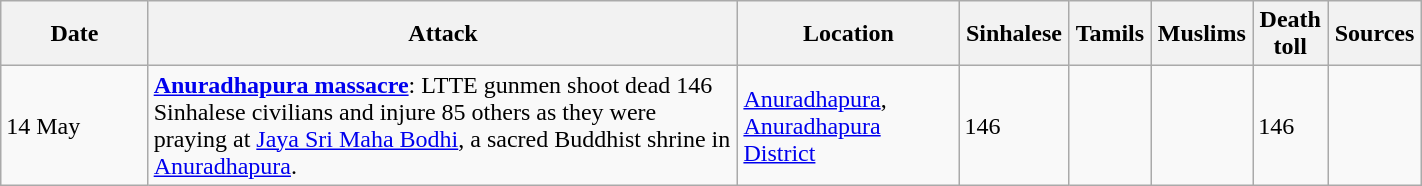<table class="wikitable" style="width:75%;">
<tr>
<th width="10%">Date</th>
<th width="40%">Attack</th>
<th width="15%">Location</th>
<th width="5%">Sinhalese</th>
<th width="5%">Tamils</th>
<th width="5%">Muslims</th>
<th width="5%">Death toll</th>
<th width="5%">Sources</th>
</tr>
<tr>
<td>14 May</td>
<td><strong><a href='#'>Anuradhapura massacre</a></strong>: LTTE gunmen shoot dead 146 Sinhalese civilians and injure 85 others as they were praying at <a href='#'>Jaya Sri Maha Bodhi</a>, a sacred Buddhist shrine in <a href='#'>Anuradhapura</a>.</td>
<td><a href='#'>Anuradhapura</a>, <a href='#'>Anuradhapura District</a></td>
<td>146</td>
<td></td>
<td></td>
<td>146</td>
<td></td>
</tr>
</table>
